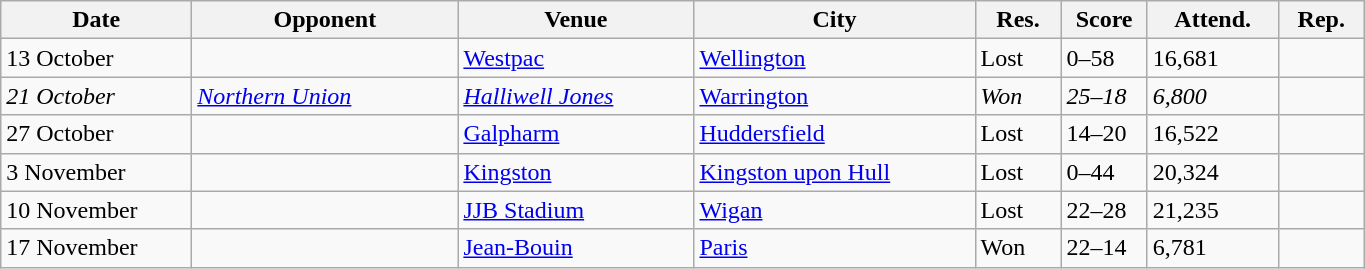<table class="wikitable sortable"  style= "width:px;">
<tr>
<th width=120px>Date</th>
<th width=170px>Opponent</th>
<th width=150px>Venue</th>
<th width=180px>City</th>
<th width=50px>Res.</th>
<th width=50px>Score</th>
<th width=80px>Attend.</th>
<th width=50px>Rep.</th>
</tr>
<tr>
<td>13 October</td>
<td></td>
<td><a href='#'>Westpac</a></td>
<td><a href='#'>Wellington</a></td>
<td>Lost</td>
<td>0–58</td>
<td>16,681</td>
<td></td>
</tr>
<tr>
<td><em>21 October</em></td>
<td><em><a href='#'>Northern Union</a></em></td>
<td><em><a href='#'>Halliwell Jones</a></em></td>
<td><a href='#'>Warrington</a></td>
<td><em>Won</em></td>
<td><em>25–18</em></td>
<td><em>6,800</em></td>
<td></td>
</tr>
<tr>
<td>27 October</td>
<td></td>
<td><a href='#'>Galpharm</a></td>
<td><a href='#'>Huddersfield</a></td>
<td>Lost</td>
<td>14–20</td>
<td>16,522</td>
<td></td>
</tr>
<tr>
<td>3 November</td>
<td></td>
<td><a href='#'>Kingston</a></td>
<td><a href='#'>Kingston upon Hull</a></td>
<td>Lost</td>
<td>0–44</td>
<td>20,324</td>
<td></td>
</tr>
<tr>
<td>10 November</td>
<td></td>
<td><a href='#'>JJB Stadium</a></td>
<td><a href='#'>Wigan</a></td>
<td>Lost</td>
<td>22–28</td>
<td>21,235</td>
<td></td>
</tr>
<tr>
<td>17 November</td>
<td></td>
<td><a href='#'>Jean-Bouin</a></td>
<td><a href='#'>Paris</a></td>
<td>Won</td>
<td>22–14</td>
<td>6,781</td>
<td></td>
</tr>
</table>
